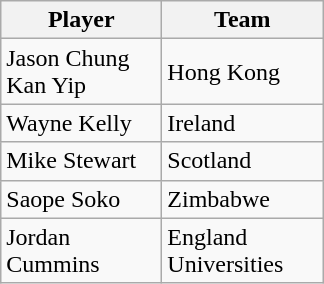<table class="wikitable" style="text-align: left;">
<tr>
<th scope="col" width=100>Player</th>
<th scope="col" width=100>Team</th>
</tr>
<tr>
<td>Jason Chung Kan Yip</td>
<td>Hong Kong</td>
</tr>
<tr>
<td>Wayne Kelly</td>
<td>Ireland</td>
</tr>
<tr>
<td>Mike Stewart</td>
<td>Scotland</td>
</tr>
<tr>
<td>Saope Soko</td>
<td>Zimbabwe</td>
</tr>
<tr>
<td>Jordan Cummins</td>
<td>England Universities</td>
</tr>
</table>
